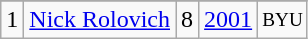<table class="wikitable">
<tr>
</tr>
<tr>
<td>1</td>
<td><a href='#'>Nick Rolovich</a></td>
<td>8</td>
<td><a href='#'>2001</a></td>
<td style="font-size:80%;">BYU</td>
</tr>
</table>
